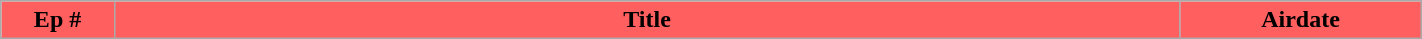<table class=wikitable plainrowheaders width=75% style="background:#FFFFFF">
<tr>
<th style=background:#FF5F5F width=8%><span>Ep #</span></th>
<th style=background:#FF5F5F><span>Title</span></th>
<th style=background:#FF5F5F width=17%><span>Airdate</span><br></th>
</tr>
</table>
